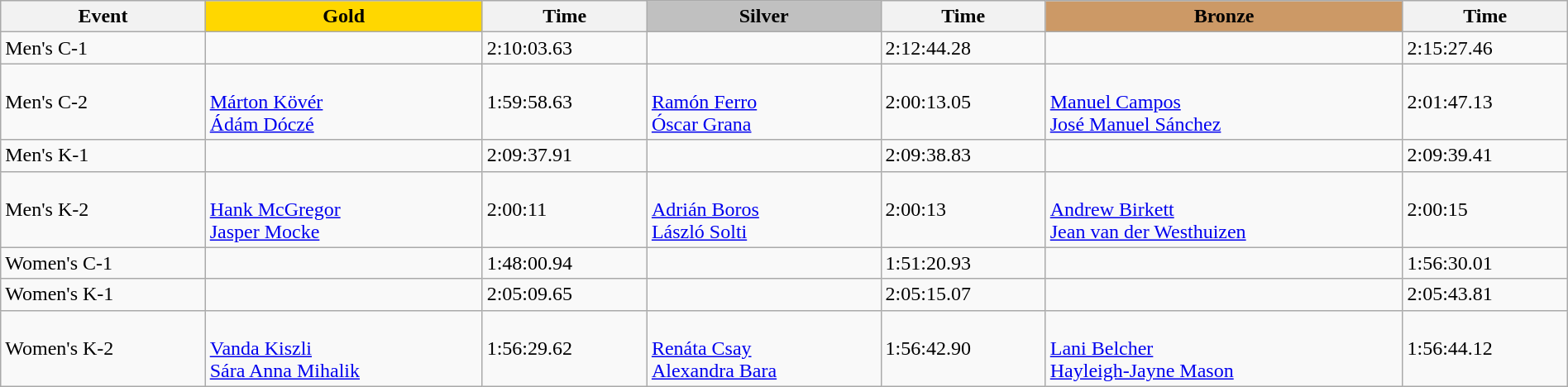<table class="wikitable" width=100%>
<tr>
<th>Event</th>
<td align=center bgcolor="gold"><strong>Gold</strong></td>
<th>Time</th>
<td align=center bgcolor="silver"><strong>Silver</strong></td>
<th>Time</th>
<td align=center bgcolor="CC9966"><strong>Bronze</strong></td>
<th>Time</th>
</tr>
<tr>
<td>Men's C-1</td>
<td></td>
<td>2:10:03.63</td>
<td></td>
<td>2:12:44.28</td>
<td></td>
<td>2:15:27.46</td>
</tr>
<tr>
<td>Men's C-2</td>
<td><br><a href='#'>Márton Kövér</a><br><a href='#'>Ádám Dóczé</a></td>
<td>1:59:58.63</td>
<td><br><a href='#'>Ramón Ferro</a><br><a href='#'>Óscar Grana</a></td>
<td>2:00:13.05</td>
<td><br><a href='#'>Manuel Campos</a><br><a href='#'>José Manuel Sánchez</a></td>
<td>2:01:47.13</td>
</tr>
<tr>
<td>Men's K-1</td>
<td></td>
<td>2:09:37.91</td>
<td></td>
<td>2:09:38.83</td>
<td></td>
<td>2:09:39.41</td>
</tr>
<tr>
<td>Men's K-2</td>
<td><br><a href='#'>Hank McGregor</a><br><a href='#'>Jasper Mocke</a></td>
<td>2:00:11</td>
<td><br><a href='#'>Adrián Boros</a><br><a href='#'>László Solti</a></td>
<td>2:00:13</td>
<td><br><a href='#'>Andrew Birkett</a><br><a href='#'>Jean van der Westhuizen</a></td>
<td>2:00:15</td>
</tr>
<tr>
<td>Women's C-1</td>
<td></td>
<td>1:48:00.94</td>
<td></td>
<td>1:51:20.93</td>
<td></td>
<td>1:56:30.01</td>
</tr>
<tr>
<td>Women's K-1</td>
<td></td>
<td>2:05:09.65</td>
<td></td>
<td>2:05:15.07</td>
<td></td>
<td>2:05:43.81</td>
</tr>
<tr>
<td>Women's K-2</td>
<td><br><a href='#'>Vanda Kiszli</a><br><a href='#'>Sára Anna Mihalik</a></td>
<td>1:56:29.62</td>
<td><br><a href='#'>Renáta Csay</a><br><a href='#'>Alexandra Bara</a></td>
<td>1:56:42.90</td>
<td><br><a href='#'>Lani Belcher</a><br><a href='#'>Hayleigh-Jayne Mason</a></td>
<td>1:56:44.12</td>
</tr>
</table>
